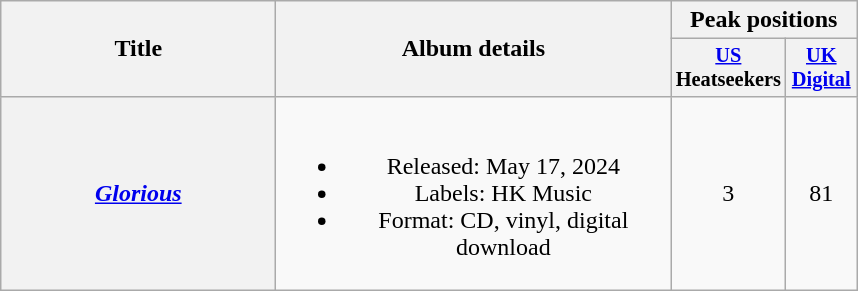<table class="wikitable plainrowheaders" style="text-align:center;">
<tr>
<th scope="col" rowspan="2" style="width:11em;">Title</th>
<th scope="col" rowspan="2" style="width:16em;">Album details</th>
<th scope="col" colspan="2">Peak positions</th>
</tr>
<tr>
<th scope="col" style="width:3em;font-size:85%;"><a href='#'>US</a><br>Heatseekers</th>
<th scope="col" style="width:3em;font-size:85%;"><a href='#'>UK Digital</a></th>
</tr>
<tr>
<th scope="row"><em><a href='#'>Glorious</a></em></th>
<td><br><ul><li>Released: May 17, 2024</li><li>Labels: HK Music</li><li>Format: CD, vinyl, digital download</li></ul></td>
<td>3</td>
<td>81</td>
</tr>
</table>
